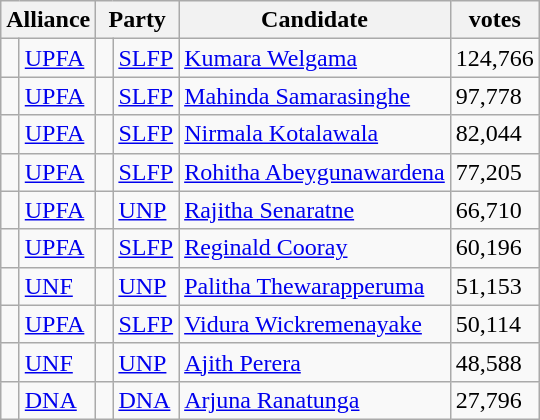<table class="wikitable sortable mw-collapsible">
<tr>
<th colspan="2">Alliance</th>
<th colspan="2">Party</th>
<th>Candidate</th>
<th>votes</th>
</tr>
<tr>
<td bgcolor=> </td>
<td align=left><a href='#'>UPFA</a></td>
<td bgcolor=> </td>
<td align=left><a href='#'>SLFP</a></td>
<td><a href='#'>Kumara Welgama</a></td>
<td>124,766</td>
</tr>
<tr>
<td bgcolor=> </td>
<td align=left><a href='#'>UPFA</a></td>
<td bgcolor=> </td>
<td align=left><a href='#'>SLFP</a></td>
<td><a href='#'>Mahinda Samarasinghe</a></td>
<td>97,778</td>
</tr>
<tr>
<td bgcolor=> </td>
<td align=left><a href='#'>UPFA</a></td>
<td bgcolor=> </td>
<td align=left><a href='#'>SLFP</a></td>
<td><a href='#'>Nirmala Kotalawala</a></td>
<td>82,044</td>
</tr>
<tr>
<td bgcolor=> </td>
<td align=left><a href='#'>UPFA</a></td>
<td bgcolor=> </td>
<td align=left><a href='#'>SLFP</a></td>
<td><a href='#'>Rohitha Abeygunawardena</a></td>
<td>77,205</td>
</tr>
<tr>
<td bgcolor=> </td>
<td align=left><a href='#'>UPFA</a></td>
<td bgcolor=> </td>
<td align=left><a href='#'>UNP</a></td>
<td><a href='#'>Rajitha Senaratne</a></td>
<td>66,710</td>
</tr>
<tr>
<td bgcolor=> </td>
<td align=left><a href='#'>UPFA</a></td>
<td bgcolor=> </td>
<td align=left><a href='#'>SLFP</a></td>
<td><a href='#'>Reginald Cooray</a></td>
<td>60,196</td>
</tr>
<tr>
<td bgcolor=> </td>
<td align=left><a href='#'>UNF</a></td>
<td bgcolor=> </td>
<td align=left><a href='#'>UNP</a></td>
<td><a href='#'>Palitha Thewarapperuma</a></td>
<td>51,153</td>
</tr>
<tr>
<td bgcolor=> </td>
<td align=left><a href='#'>UPFA</a></td>
<td bgcolor=> </td>
<td align=left><a href='#'>SLFP</a></td>
<td><a href='#'>Vidura Wickremenayake</a></td>
<td>50,114</td>
</tr>
<tr>
<td bgcolor=> </td>
<td align=left><a href='#'>UNF</a></td>
<td bgcolor=> </td>
<td align=left><a href='#'>UNP</a></td>
<td><a href='#'>Ajith Perera</a></td>
<td>48,588</td>
</tr>
<tr>
<td bgcolor=> </td>
<td align=left><a href='#'>DNA</a></td>
<td bgcolor=> </td>
<td align=left><a href='#'>DNA</a></td>
<td><a href='#'>Arjuna Ranatunga</a></td>
<td>27,796</td>
</tr>
</table>
